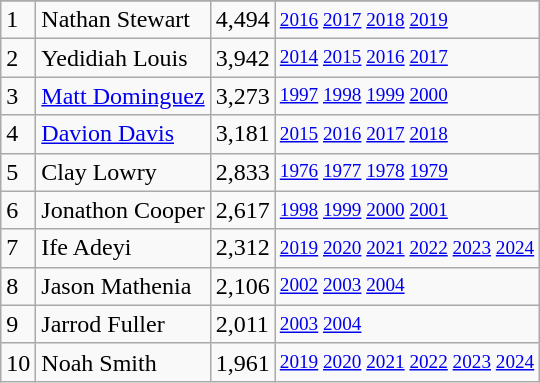<table class="wikitable">
<tr>
</tr>
<tr>
<td>1</td>
<td>Nathan Stewart</td>
<td>4,494</td>
<td style="font-size:80%;"><a href='#'>2016</a> <a href='#'>2017</a> <a href='#'>2018</a> <a href='#'>2019</a></td>
</tr>
<tr>
<td>2</td>
<td>Yedidiah Louis</td>
<td>3,942</td>
<td style="font-size:80%;"><a href='#'>2014</a> <a href='#'>2015</a> <a href='#'>2016</a> <a href='#'>2017</a></td>
</tr>
<tr>
<td>3</td>
<td><a href='#'>Matt Dominguez</a></td>
<td>3,273</td>
<td style="font-size:80%;"><a href='#'>1997</a> <a href='#'>1998</a> <a href='#'>1999</a> <a href='#'>2000</a></td>
</tr>
<tr>
<td>4</td>
<td><a href='#'>Davion Davis</a></td>
<td>3,181</td>
<td style="font-size:80%;"><a href='#'>2015</a> <a href='#'>2016</a> <a href='#'>2017</a> <a href='#'>2018</a></td>
</tr>
<tr>
<td>5</td>
<td>Clay Lowry</td>
<td>2,833</td>
<td style="font-size:80%;"><a href='#'>1976</a> <a href='#'>1977</a> <a href='#'>1978</a> <a href='#'>1979</a></td>
</tr>
<tr>
<td>6</td>
<td>Jonathon Cooper</td>
<td>2,617</td>
<td style="font-size:80%;"><a href='#'>1998</a> <a href='#'>1999</a> <a href='#'>2000</a> <a href='#'>2001</a></td>
</tr>
<tr>
<td>7</td>
<td>Ife Adeyi</td>
<td>2,312</td>
<td style="font-size:80%;"><a href='#'>2019</a> <a href='#'>2020</a> <a href='#'>2021</a> <a href='#'>2022</a> <a href='#'>2023</a> <a href='#'>2024</a></td>
</tr>
<tr>
<td>8</td>
<td>Jason Mathenia</td>
<td>2,106</td>
<td style="font-size:80%;"><a href='#'>2002</a> <a href='#'>2003</a> <a href='#'>2004</a></td>
</tr>
<tr>
<td>9</td>
<td>Jarrod Fuller</td>
<td>2,011</td>
<td style="font-size:80%;"><a href='#'>2003</a> <a href='#'>2004</a></td>
</tr>
<tr>
<td>10</td>
<td>Noah Smith</td>
<td>1,961</td>
<td style="font-size:80%;"><a href='#'>2019</a> <a href='#'>2020</a> <a href='#'>2021</a> <a href='#'>2022</a> <a href='#'>2023</a> <a href='#'>2024</a></td>
</tr>
</table>
